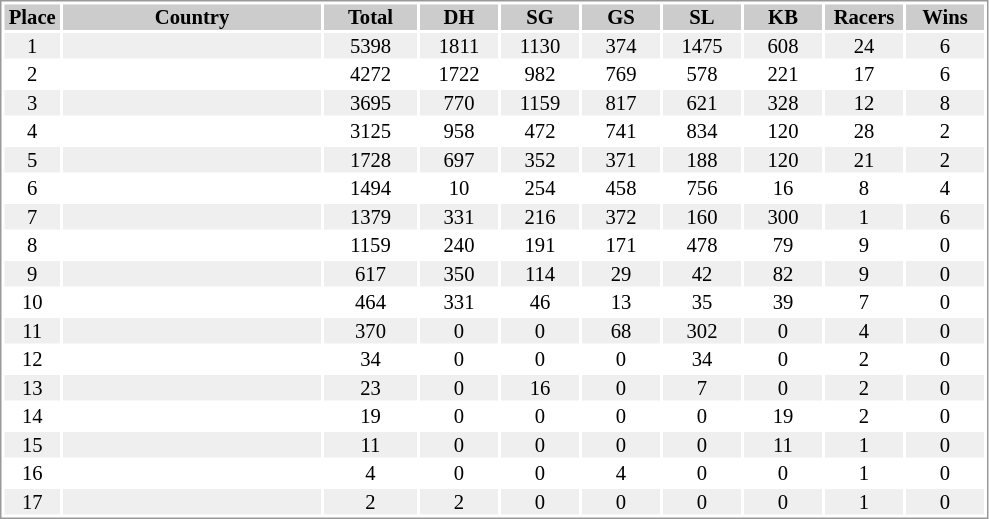<table border="0" style="border: 1px solid #999; background-color:#FFFFFF; text-align:center; font-size:86%; line-height:15px;">
<tr align="center" bgcolor="#CCCCCC">
<th width=35>Place</th>
<th width=170>Country</th>
<th width=60>Total</th>
<th width=50>DH</th>
<th width=50>SG</th>
<th width=50>GS</th>
<th width=50>SL</th>
<th width=50>KB</th>
<th width=50>Racers</th>
<th width=50>Wins</th>
</tr>
<tr bgcolor="#EFEFEF">
<td>1</td>
<td align="left"></td>
<td>5398</td>
<td>1811</td>
<td>1130</td>
<td>374</td>
<td>1475</td>
<td>608</td>
<td>24</td>
<td>6</td>
</tr>
<tr>
<td>2</td>
<td align="left"></td>
<td>4272</td>
<td>1722</td>
<td>982</td>
<td>769</td>
<td>578</td>
<td>221</td>
<td>17</td>
<td>6</td>
</tr>
<tr bgcolor="#EFEFEF">
<td>3</td>
<td align="left"></td>
<td>3695</td>
<td>770</td>
<td>1159</td>
<td>817</td>
<td>621</td>
<td>328</td>
<td>12</td>
<td>8</td>
</tr>
<tr>
<td>4</td>
<td align="left"></td>
<td>3125</td>
<td>958</td>
<td>472</td>
<td>741</td>
<td>834</td>
<td>120</td>
<td>28</td>
<td>2</td>
</tr>
<tr bgcolor="#EFEFEF">
<td>5</td>
<td align="left"></td>
<td>1728</td>
<td>697</td>
<td>352</td>
<td>371</td>
<td>188</td>
<td>120</td>
<td>21</td>
<td>2</td>
</tr>
<tr>
<td>6</td>
<td align="left"></td>
<td>1494</td>
<td>10</td>
<td>254</td>
<td>458</td>
<td>756</td>
<td>16</td>
<td>8</td>
<td>4</td>
</tr>
<tr bgcolor="#EFEFEF">
<td>7</td>
<td align="left"></td>
<td>1379</td>
<td>331</td>
<td>216</td>
<td>372</td>
<td>160</td>
<td>300</td>
<td>1</td>
<td>6</td>
</tr>
<tr>
<td>8</td>
<td align="left"></td>
<td>1159</td>
<td>240</td>
<td>191</td>
<td>171</td>
<td>478</td>
<td>79</td>
<td>9</td>
<td>0</td>
</tr>
<tr bgcolor="#EFEFEF">
<td>9</td>
<td align="left"></td>
<td>617</td>
<td>350</td>
<td>114</td>
<td>29</td>
<td>42</td>
<td>82</td>
<td>9</td>
<td>0</td>
</tr>
<tr>
<td>10</td>
<td align="left"></td>
<td>464</td>
<td>331</td>
<td>46</td>
<td>13</td>
<td>35</td>
<td>39</td>
<td>7</td>
<td>0</td>
</tr>
<tr bgcolor="#EFEFEF">
<td>11</td>
<td align="left"></td>
<td>370</td>
<td>0</td>
<td>0</td>
<td>68</td>
<td>302</td>
<td>0</td>
<td>4</td>
<td>0</td>
</tr>
<tr>
<td>12</td>
<td align="left"></td>
<td>34</td>
<td>0</td>
<td>0</td>
<td>0</td>
<td>34</td>
<td>0</td>
<td>2</td>
<td>0</td>
</tr>
<tr bgcolor="#EFEFEF">
<td>13</td>
<td align="left"></td>
<td>23</td>
<td>0</td>
<td>16</td>
<td>0</td>
<td>7</td>
<td>0</td>
<td>2</td>
<td>0</td>
</tr>
<tr>
<td>14</td>
<td align="left"></td>
<td>19</td>
<td>0</td>
<td>0</td>
<td>0</td>
<td>0</td>
<td>19</td>
<td>2</td>
<td>0</td>
</tr>
<tr bgcolor="#EFEFEF">
<td>15</td>
<td align="left"></td>
<td>11</td>
<td>0</td>
<td>0</td>
<td>0</td>
<td>0</td>
<td>11</td>
<td>1</td>
<td>0</td>
</tr>
<tr>
<td>16</td>
<td align="left"></td>
<td>4</td>
<td>0</td>
<td>0</td>
<td>4</td>
<td>0</td>
<td>0</td>
<td>1</td>
<td>0</td>
</tr>
<tr bgcolor="#EFEFEF">
<td>17</td>
<td align="left"></td>
<td>2</td>
<td>2</td>
<td>0</td>
<td>0</td>
<td>0</td>
<td>0</td>
<td>1</td>
<td>0</td>
</tr>
</table>
